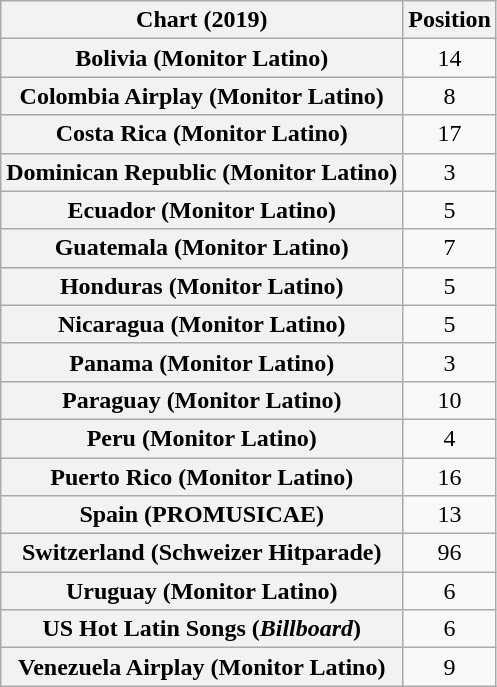<table class="wikitable sortable plainrowheaders" style="text-align:center">
<tr>
<th scope="col">Chart (2019)</th>
<th scope="col">Position</th>
</tr>
<tr>
<th scope="row">Bolivia (Monitor Latino)</th>
<td>14</td>
</tr>
<tr>
<th scope="row">Colombia Airplay (Monitor Latino)</th>
<td>8</td>
</tr>
<tr>
<th scope="row">Costa Rica (Monitor Latino)</th>
<td>17</td>
</tr>
<tr>
<th scope="row">Dominican Republic (Monitor Latino)</th>
<td>3</td>
</tr>
<tr>
<th scope="row">Ecuador (Monitor Latino)</th>
<td>5</td>
</tr>
<tr>
<th scope="row">Guatemala (Monitor Latino)</th>
<td>7</td>
</tr>
<tr>
<th scope="row">Honduras (Monitor Latino)</th>
<td>5</td>
</tr>
<tr>
<th scope="row">Nicaragua (Monitor Latino)</th>
<td>5</td>
</tr>
<tr>
<th scope="row">Panama (Monitor Latino)</th>
<td>3</td>
</tr>
<tr>
<th scope="row">Paraguay (Monitor Latino)</th>
<td>10</td>
</tr>
<tr>
<th scope="row">Peru (Monitor Latino)</th>
<td>4</td>
</tr>
<tr>
<th scope="row">Puerto Rico (Monitor Latino)</th>
<td>16</td>
</tr>
<tr>
<th scope="row">Spain (PROMUSICAE)</th>
<td>13</td>
</tr>
<tr>
<th scope="row">Switzerland (Schweizer Hitparade)</th>
<td>96</td>
</tr>
<tr>
<th scope="row">Uruguay (Monitor Latino)</th>
<td>6</td>
</tr>
<tr>
<th scope="row">US Hot Latin Songs (<em>Billboard</em>)</th>
<td>6</td>
</tr>
<tr>
<th scope="row">Venezuela Airplay (Monitor Latino)</th>
<td>9</td>
</tr>
</table>
